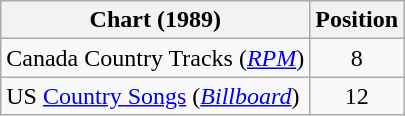<table class="wikitable sortable">
<tr>
<th scope="col">Chart (1989)</th>
<th scope="col">Position</th>
</tr>
<tr>
<td>Canada Country Tracks (<em><a href='#'>RPM</a></em>)</td>
<td align="center">8</td>
</tr>
<tr>
<td>US <a href='#'>Country Songs</a> (<em><a href='#'>Billboard</a></em>)</td>
<td align="center">12</td>
</tr>
</table>
